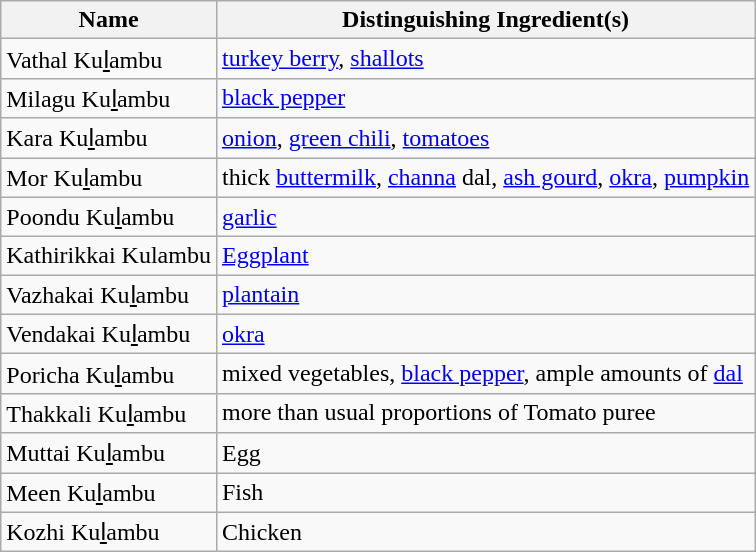<table class="wikitable">
<tr>
<th>Name</th>
<th>Distinguishing Ingredient(s)</th>
</tr>
<tr>
<td>Vathal Kuḻambu</td>
<td><a href='#'>turkey berry</a>, <a href='#'>shallots</a></td>
</tr>
<tr>
<td>Milagu Kuḻambu</td>
<td><a href='#'>black pepper</a></td>
</tr>
<tr>
<td>Kara Kuḻambu</td>
<td><a href='#'>onion</a>, <a href='#'>green chili</a>, <a href='#'>tomatoes</a></td>
</tr>
<tr>
<td>Mor Kuḻambu</td>
<td>thick <a href='#'>buttermilk</a>, <a href='#'>channa</a> dal, <a href='#'>ash gourd</a>, <a href='#'>okra</a>, <a href='#'>pumpkin</a></td>
</tr>
<tr>
<td>Poondu Kuḻambu</td>
<td><a href='#'>garlic</a></td>
</tr>
<tr>
<td>Kathirikkai Kulambu</td>
<td><a href='#'>Eggplant</a></td>
</tr>
<tr>
<td>Vazhakai Kuḻambu</td>
<td><a href='#'>plantain</a></td>
</tr>
<tr>
<td>Vendakai Kuḻambu</td>
<td><a href='#'>okra</a></td>
</tr>
<tr>
<td>Poricha Kuḻambu</td>
<td>mixed vegetables, <a href='#'>black pepper</a>, ample amounts of <a href='#'>dal</a></td>
</tr>
<tr>
<td>Thakkali Kuḻambu</td>
<td>more than usual proportions of Tomato puree</td>
</tr>
<tr>
<td>Muttai Kuḻambu</td>
<td>Egg</td>
</tr>
<tr>
<td>Meen Kuḻambu</td>
<td>Fish</td>
</tr>
<tr>
<td>Kozhi Kuḻambu</td>
<td>Chicken</td>
</tr>
</table>
